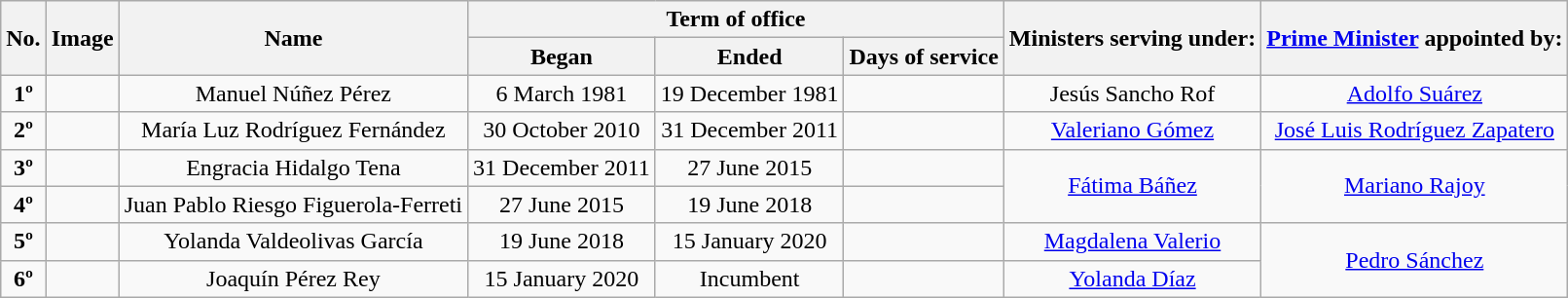<table class="wikitable sortable" style="clear:right; text-align:center">
<tr>
<th rowspan="2">No.</th>
<th rowspan="2">Image</th>
<th rowspan="2">Name</th>
<th colspan="3">Term of office</th>
<th rowspan="2">Ministers serving under:</th>
<th rowspan="2"><a href='#'>Prime Minister</a> appointed by:</th>
</tr>
<tr>
<th>Began</th>
<th>Ended</th>
<th>Days of service</th>
</tr>
<tr>
<td><strong>1º</strong></td>
<td></td>
<td>Manuel Núñez Pérez</td>
<td>6 March 1981</td>
<td>19 December 1981</td>
<td></td>
<td>Jesús Sancho Rof</td>
<td><a href='#'>Adolfo Suárez</a></td>
</tr>
<tr>
<td><strong>2º</strong></td>
<td></td>
<td>María Luz Rodríguez Fernández</td>
<td>30 October 2010</td>
<td>31 December 2011</td>
<td></td>
<td><a href='#'>Valeriano Gómez</a></td>
<td><a href='#'>José Luis Rodríguez Zapatero</a></td>
</tr>
<tr>
<td><strong>3º</strong></td>
<td></td>
<td>Engracia Hidalgo Tena</td>
<td>31 December 2011</td>
<td>27 June 2015</td>
<td></td>
<td rowspan="2"><a href='#'>Fátima Báñez</a></td>
<td rowspan="2"><a href='#'>Mariano Rajoy</a></td>
</tr>
<tr>
<td><strong>4º</strong></td>
<td></td>
<td>Juan Pablo Riesgo Figuerola-Ferreti</td>
<td>27 June 2015</td>
<td>19 June 2018</td>
<td></td>
</tr>
<tr>
<td><strong>5º</strong></td>
<td></td>
<td>Yolanda Valdeolivas García</td>
<td>19 June 2018</td>
<td>15 January 2020</td>
<td></td>
<td><a href='#'>Magdalena Valerio</a></td>
<td rowspan="2"><a href='#'>Pedro Sánchez</a></td>
</tr>
<tr>
<td><strong>6º</strong></td>
<td></td>
<td>Joaquín Pérez Rey</td>
<td>15 January 2020</td>
<td>Incumbent</td>
<td></td>
<td><a href='#'>Yolanda Díaz</a></td>
</tr>
</table>
